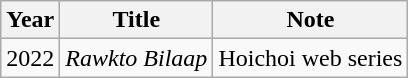<table class="wikitable">
<tr>
<th>Year</th>
<th>Title</th>
<th>Note</th>
</tr>
<tr>
<td>2022</td>
<td><em>Rawkto Bilaap</em></td>
<td>Hoichoi web series</td>
</tr>
</table>
